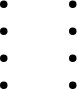<table border="0" cellpadding="2">
<tr valign="top">
<td><br><ul><li></li><li></li><li> <em></em></li><li></li></ul></td>
<td><br><ul><li></li><li></li><li></li><li></li></ul></td>
</tr>
</table>
